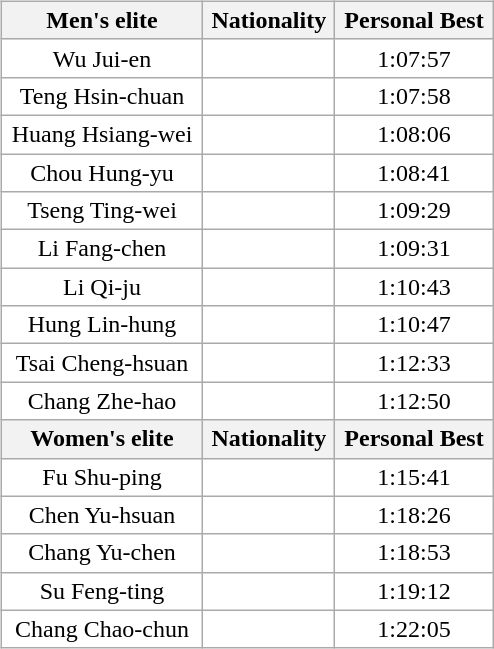<table style="white-space: nowrap;">
<tr style="vertical-align:top;">
<td style="vertical-align:top;"><br><table class="wikitable" style="text-align:center;width:100%;background-color:white;">
<tr>
<th>Men's elite</th>
<th>Nationality</th>
<th>Personal Best</th>
</tr>
<tr>
<td>Wu Jui-en</td>
<td></td>
<td>1:07:57</td>
</tr>
<tr>
<td>Teng Hsin-chuan</td>
<td></td>
<td>1:07:58</td>
</tr>
<tr>
<td>Huang Hsiang-wei</td>
<td></td>
<td>1:08:06</td>
</tr>
<tr>
<td>Chou Hung-yu</td>
<td></td>
<td>1:08:41</td>
</tr>
<tr>
<td>Tseng Ting-wei</td>
<td></td>
<td>1:09:29</td>
</tr>
<tr>
<td>Li Fang-chen</td>
<td></td>
<td>1:09:31</td>
</tr>
<tr>
<td>Li Qi-ju</td>
<td></td>
<td>1:10:43</td>
</tr>
<tr>
<td>Hung Lin-hung</td>
<td></td>
<td>1:10:47</td>
</tr>
<tr>
<td>Tsai Cheng-hsuan</td>
<td></td>
<td>1:12:33</td>
</tr>
<tr>
<td>Chang Zhe-hao</td>
<td></td>
<td>1:12:50</td>
</tr>
<tr>
<th>Women's elite</th>
<th>Nationality</th>
<th>Personal Best</th>
</tr>
<tr>
<td>Fu Shu-ping</td>
<td></td>
<td>1:15:41</td>
</tr>
<tr>
<td>Chen Yu-hsuan</td>
<td></td>
<td>1:18:26</td>
</tr>
<tr>
<td>Chang Yu-chen</td>
<td></td>
<td>1:18:53</td>
</tr>
<tr>
<td>Su Feng-ting</td>
<td></td>
<td>1:19:12</td>
</tr>
<tr>
<td>Chang Chao-chun</td>
<td></td>
<td>1:22:05</td>
</tr>
</table>
</td>
</tr>
</table>
